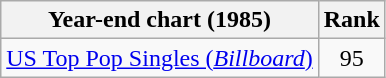<table class="wikitable sortable">
<tr>
<th>Year-end chart (1985)</th>
<th>Rank</th>
</tr>
<tr>
<td><a href='#'>US Top Pop Singles (<em>Billboard</em>)</a></td>
<td style="text-align:center;">95</td>
</tr>
</table>
